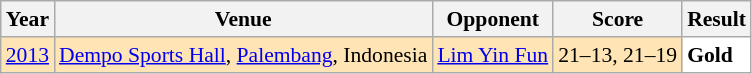<table class="sortable wikitable" style="font-size:90%">
<tr>
<th>Year</th>
<th>Venue</th>
<th>Opponent</th>
<th>Score</th>
<th>Result</th>
</tr>
<tr style="background:#FFE4B5">
<td align="center"><a href='#'>2013</a></td>
<td align="left"><a href='#'>Dempo Sports Hall</a>, <a href='#'>Palembang</a>, Indonesia</td>
<td align="left"> <a href='#'>Lim Yin Fun</a></td>
<td align="left">21–13, 21–19</td>
<td style="text-align:left; background:white"> <strong>Gold</strong></td>
</tr>
</table>
